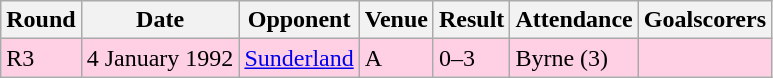<table class="wikitable">
<tr>
<th>Round</th>
<th>Date</th>
<th>Opponent</th>
<th>Venue</th>
<th>Result</th>
<th>Attendance</th>
<th>Goalscorers</th>
</tr>
<tr style="background-color: #ffd0e3;">
<td>R3</td>
<td>4 January 1992</td>
<td><a href='#'>Sunderland</a></td>
<td>A</td>
<td>0–3</td>
<td 15,564>Byrne (3)</td>
<td></td>
</tr>
</table>
